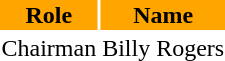<table class="toccolours">
<tr>
<th style="background:orange;">Role</th>
<th style="background:orange;">Name</th>
</tr>
<tr>
<td>Chairman</td>
<td> Billy Rogers</td>
</tr>
</table>
